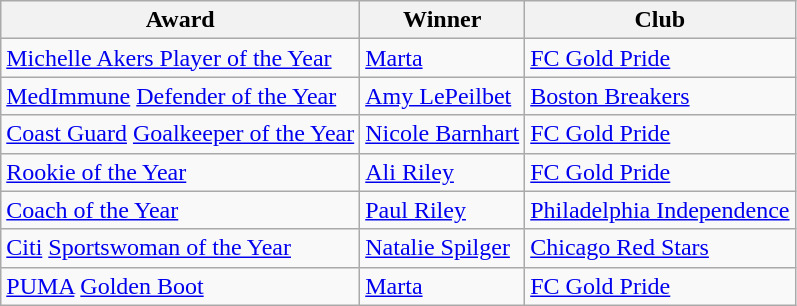<table class=wikitable>
<tr>
<th>Award</th>
<th>Winner</th>
<th>Club</th>
</tr>
<tr>
<td><a href='#'>Michelle Akers Player of the Year</a></td>
<td> <a href='#'>Marta</a></td>
<td><a href='#'>FC Gold Pride</a></td>
</tr>
<tr>
<td><a href='#'>MedImmune</a> <a href='#'>Defender of the Year</a></td>
<td> <a href='#'>Amy LePeilbet</a></td>
<td><a href='#'>Boston Breakers</a></td>
</tr>
<tr>
<td><a href='#'>Coast Guard</a> <a href='#'>Goalkeeper of the Year</a></td>
<td> <a href='#'>Nicole Barnhart</a></td>
<td><a href='#'>FC Gold Pride</a></td>
</tr>
<tr>
<td><a href='#'>Rookie of the Year</a></td>
<td> <a href='#'>Ali Riley</a></td>
<td><a href='#'>FC Gold Pride</a></td>
</tr>
<tr>
<td><a href='#'>Coach of the Year</a></td>
<td> <a href='#'>Paul Riley</a></td>
<td><a href='#'>Philadelphia Independence</a></td>
</tr>
<tr>
<td><a href='#'>Citi</a> <a href='#'>Sportswoman of the Year</a></td>
<td> <a href='#'>Natalie Spilger</a></td>
<td><a href='#'>Chicago Red Stars</a></td>
</tr>
<tr>
<td><a href='#'>PUMA</a> <a href='#'>Golden Boot</a></td>
<td> <a href='#'>Marta</a></td>
<td><a href='#'>FC Gold Pride</a></td>
</tr>
</table>
